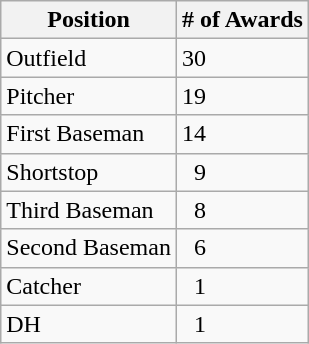<table class="wikitable sortable">
<tr>
<th>Position</th>
<th># of Awards</th>
</tr>
<tr>
<td>Outfield</td>
<td>30</td>
</tr>
<tr>
<td>Pitcher</td>
<td>19</td>
</tr>
<tr>
<td>First Baseman</td>
<td>14</td>
</tr>
<tr>
<td>Shortstop</td>
<td>  9</td>
</tr>
<tr>
<td>Third Baseman</td>
<td>  8</td>
</tr>
<tr>
<td>Second Baseman</td>
<td>  6</td>
</tr>
<tr>
<td>Catcher</td>
<td>  1</td>
</tr>
<tr>
<td>DH</td>
<td>  1</td>
</tr>
</table>
